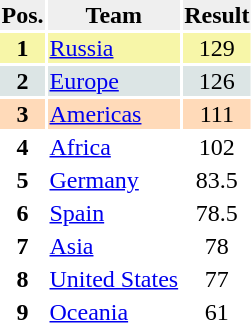<table>
<tr bgcolor="#EFEFEF">
<th>Pos.</th>
<th>Team</th>
<th>Result</th>
</tr>
<tr align="center" valign="top" bgcolor="#F7F6A8">
<th>1</th>
<td align="left"><a href='#'>Russia</a></td>
<td>129</td>
</tr>
<tr align="center" valign="top" bgcolor="#DCE5E5">
<th>2</th>
<td align="left"><a href='#'>Europe</a></td>
<td>126</td>
</tr>
<tr align="center" valign="top" bgcolor="#FFDAB9">
<th>3</th>
<td align="left"><a href='#'>Americas</a></td>
<td>111</td>
</tr>
<tr align="center" valign="top" bgcolor="#FFFFFF">
<th>4</th>
<td align="left"><a href='#'>Africa</a></td>
<td>102</td>
</tr>
<tr align="center" valign="top" bgcolor="#FFFFFF">
<th>5</th>
<td align="left"><a href='#'>Germany</a></td>
<td>83.5</td>
</tr>
<tr align="center" valign="top" bgcolor="#FFFFFF">
<th>6</th>
<td align="left"><a href='#'>Spain</a></td>
<td>78.5</td>
</tr>
<tr align="center" valign="top" bgcolor="#FFFFFF">
<th>7</th>
<td align="left"><a href='#'>Asia</a></td>
<td>78</td>
</tr>
<tr align="center" valign="top" bgcolor="#FFFFFF">
<th>8</th>
<td align="left"><a href='#'>United States</a></td>
<td>77</td>
</tr>
<tr align="center" valign="top" bgcolor="#FFFFFF">
<th>9</th>
<td align="left"><a href='#'>Oceania</a></td>
<td>61</td>
</tr>
<tr>
</tr>
</table>
